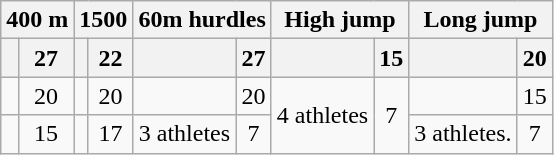<table class="wikitable">
<tr>
<th colspan="2">400 m</th>
<th colspan="2">1500</th>
<th colspan="2">60m hurdles</th>
<th colspan="2">High jump</th>
<th colspan="2">Long jump</th>
</tr>
<tr bgcolor="#ffddff">
<th></th>
<th>27</th>
<th></th>
<th>22</th>
<th></th>
<th>27</th>
<th></th>
<th>15</th>
<th></th>
<th>20</th>
</tr>
<tr align="center">
<td></td>
<td>20</td>
<td></td>
<td>20</td>
<td></td>
<td>20</td>
<td rowspan=2>4 athletes</td>
<td rowspan=2>7</td>
<td></td>
<td>15</td>
</tr>
<tr align="center">
<td></td>
<td>15</td>
<td></td>
<td>17</td>
<td>3 athletes </td>
<td>7</td>
<td>3 athletes.</td>
<td>7</td>
</tr>
</table>
